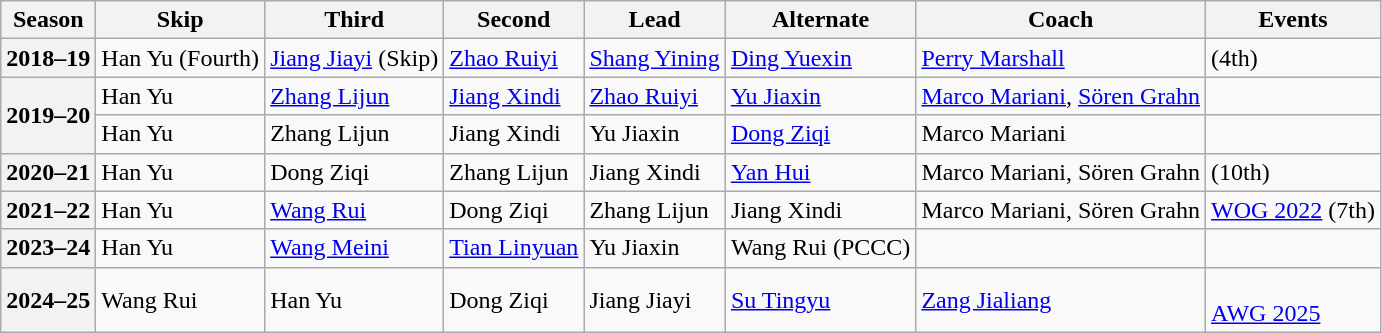<table class="wikitable">
<tr>
<th scope="col">Season</th>
<th scope="col">Skip</th>
<th scope="col">Third</th>
<th scope="col">Second</th>
<th scope="col">Lead</th>
<th scope="col">Alternate</th>
<th scope="col">Coach</th>
<th scope="col">Events</th>
</tr>
<tr>
<th scope="row">2018–19</th>
<td>Han Yu (Fourth)</td>
<td><a href='#'>Jiang Jiayi</a> (Skip)</td>
<td><a href='#'>Zhao Ruiyi</a></td>
<td><a href='#'>Shang Yining</a></td>
<td><a href='#'>Ding Yuexin</a></td>
<td><a href='#'>Perry Marshall</a></td>
<td> (4th)</td>
</tr>
<tr>
<th scope="row" rowspan=2>2019–20</th>
<td>Han Yu</td>
<td><a href='#'>Zhang Lijun</a></td>
<td><a href='#'>Jiang Xindi</a></td>
<td><a href='#'>Zhao Ruiyi</a></td>
<td><a href='#'>Yu Jiaxin</a></td>
<td><a href='#'>Marco Mariani</a>, <a href='#'>Sören Grahn</a></td>
<td> </td>
</tr>
<tr>
<td>Han Yu</td>
<td>Zhang Lijun</td>
<td>Jiang Xindi</td>
<td>Yu Jiaxin</td>
<td><a href='#'>Dong Ziqi</a></td>
<td>Marco Mariani</td>
<td></td>
</tr>
<tr>
<th scope="row">2020–21</th>
<td>Han Yu</td>
<td>Dong Ziqi</td>
<td>Zhang Lijun</td>
<td>Jiang Xindi</td>
<td><a href='#'>Yan Hui</a></td>
<td>Marco Mariani, Sören Grahn</td>
<td> (10th)</td>
</tr>
<tr>
<th scope="row">2021–22</th>
<td>Han Yu</td>
<td><a href='#'>Wang Rui</a></td>
<td>Dong Ziqi</td>
<td>Zhang Lijun</td>
<td>Jiang Xindi</td>
<td>Marco Mariani, Sören Grahn</td>
<td><a href='#'>WOG 2022</a> (7th)</td>
</tr>
<tr>
<th scope="row">2023–24</th>
<td>Han Yu</td>
<td><a href='#'>Wang Meini</a></td>
<td><a href='#'>Tian Linyuan</a></td>
<td>Yu Jiaxin</td>
<td>Wang Rui (PCCC)</td>
<td></td>
<td> </td>
</tr>
<tr>
<th scope="row">2024–25</th>
<td>Wang Rui</td>
<td>Han Yu</td>
<td>Dong Ziqi</td>
<td>Jiang Jiayi</td>
<td><a href='#'>Su Tingyu</a></td>
<td><a href='#'>Zang Jialiang</a></td>
<td>  <br> <a href='#'>AWG 2025</a>  <br>  </td>
</tr>
</table>
